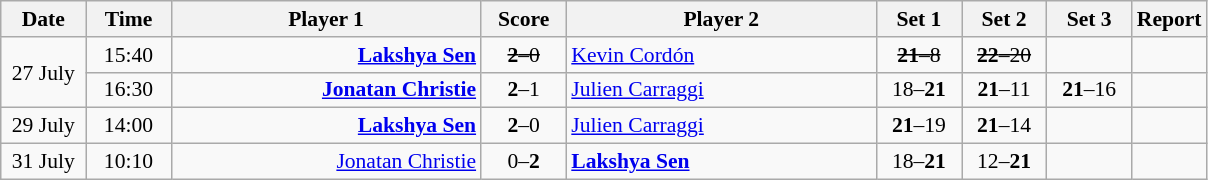<table class="wikitable" style="font-size:90%; text-align:center">
<tr>
<th width="50">Date</th>
<th width="50">Time</th>
<th width="200">Player 1</th>
<th width="50">Score</th>
<th width="200">Player 2</th>
<th width="50">Set 1</th>
<th width="50">Set 2</th>
<th width="50">Set 3</th>
<th>Report</th>
</tr>
<tr>
<td rowspan="2">27 July</td>
<td>15:40</td>
<td align="right"><strong><a href='#'>Lakshya Sen</a></strong> </td>
<td><s><strong>2</strong>–0</s></td>
<td align="left"> <a href='#'>Kevin Cordón</a></td>
<td><s><strong>21</strong>–8</s></td>
<td><s><strong>22</strong>–20</s></td>
<td></td>
<td></td>
</tr>
<tr>
<td>16:30</td>
<td align="right"><strong><a href='#'>Jonatan Christie</a></strong> </td>
<td><strong>2</strong>–1</td>
<td align="left"> <a href='#'>Julien Carraggi</a></td>
<td>18–<strong>21</strong></td>
<td><strong>21</strong>–11</td>
<td><strong>21</strong>–16</td>
<td></td>
</tr>
<tr>
<td>29 July</td>
<td>14:00</td>
<td align="right"><strong><a href='#'>Lakshya Sen</a> </strong></td>
<td><strong>2</strong>–0</td>
<td align="left"> <a href='#'>Julien Carraggi</a></td>
<td><strong>21</strong>–19</td>
<td><strong>21</strong>–14</td>
<td></td>
<td></td>
</tr>
<tr>
<td>31 July</td>
<td>10:10</td>
<td align="right"><a href='#'>Jonatan Christie</a> </td>
<td>0–<strong>2</strong></td>
<td align="left"><strong> <a href='#'>Lakshya Sen</a></strong></td>
<td>18–<strong>21</strong></td>
<td>12–<strong>21</strong></td>
<td></td>
<td></td>
</tr>
</table>
